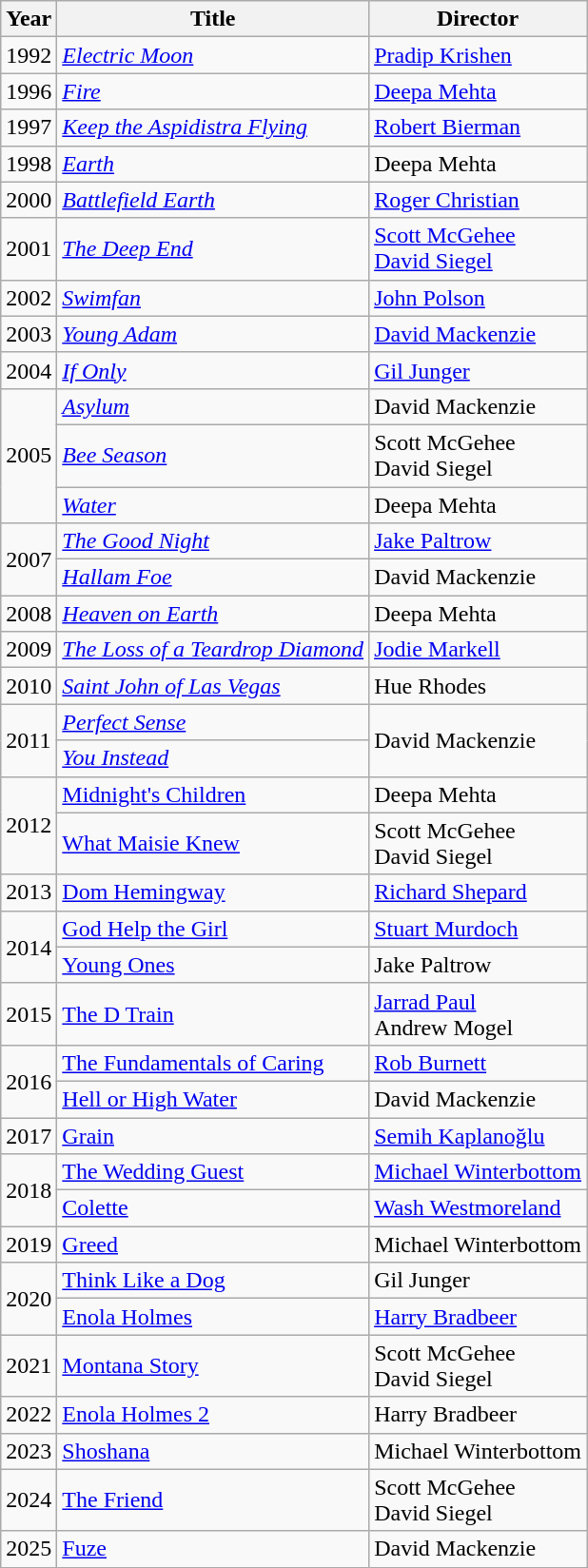<table class="wikitable">
<tr>
<th>Year</th>
<th>Title</th>
<th>Director</th>
</tr>
<tr>
<td>1992</td>
<td><em><a href='#'>Electric Moon</a></em></td>
<td><a href='#'>Pradip Krishen</a></td>
</tr>
<tr>
<td>1996</td>
<td><em><a href='#'>Fire</a></em></td>
<td><a href='#'>Deepa Mehta</a></td>
</tr>
<tr>
<td>1997</td>
<td><em><a href='#'>Keep the Aspidistra Flying</a></em></td>
<td><a href='#'>Robert Bierman</a></td>
</tr>
<tr>
<td>1998</td>
<td><em><a href='#'>Earth</a></em></td>
<td>Deepa Mehta</td>
</tr>
<tr>
<td>2000</td>
<td><em><a href='#'>Battlefield Earth</a></em></td>
<td><a href='#'>Roger Christian</a></td>
</tr>
<tr>
<td>2001</td>
<td><em><a href='#'>The Deep End</a></em></td>
<td><a href='#'>Scott McGehee<br>David Siegel</a></td>
</tr>
<tr>
<td>2002</td>
<td><em><a href='#'>Swimfan</a></em></td>
<td><a href='#'>John Polson</a></td>
</tr>
<tr>
<td>2003</td>
<td><em><a href='#'>Young Adam</a></em></td>
<td><a href='#'>David Mackenzie</a></td>
</tr>
<tr>
<td>2004</td>
<td><em><a href='#'>If Only</a></em></td>
<td><a href='#'>Gil Junger</a></td>
</tr>
<tr>
<td rowspan=3>2005</td>
<td><em><a href='#'>Asylum</a></em></td>
<td>David Mackenzie</td>
</tr>
<tr>
<td><em><a href='#'>Bee Season</a></em></td>
<td>Scott McGehee<br>David Siegel</td>
</tr>
<tr>
<td><em><a href='#'>Water</a></em></td>
<td>Deepa Mehta</td>
</tr>
<tr>
<td rowspan=2>2007</td>
<td><em><a href='#'>The Good Night</a></em></td>
<td><a href='#'>Jake Paltrow</a></td>
</tr>
<tr>
<td><em><a href='#'>Hallam Foe</a></em></td>
<td>David Mackenzie</td>
</tr>
<tr>
<td>2008</td>
<td><em><a href='#'>Heaven on Earth</a></em></td>
<td>Deepa Mehta</td>
</tr>
<tr>
<td>2009</td>
<td><em><a href='#'>The Loss of a Teardrop Diamond</a></em></td>
<td><a href='#'>Jodie Markell</a></td>
</tr>
<tr>
<td>2010</td>
<td><em><a href='#'>Saint John of Las Vegas</a></em></td>
<td>Hue Rhodes</td>
</tr>
<tr>
<td rowspan=2>2011</td>
<td><em><a href='#'>Perfect Sense</a></em></td>
<td rowspan=2>David Mackenzie</td>
</tr>
<tr>
<td><em><a href='#'>You Instead</a></em></td>
</tr>
<tr>
<td rowspan=2>2012</td>
<td><em><a href='#'></em>Midnight's Children</a><em></td>
<td>Deepa Mehta</td>
</tr>
<tr>
<td></em><a href='#'>What Maisie Knew</a><em></td>
<td>Scott McGehee<br>David Siegel</td>
</tr>
<tr>
<td>2013</td>
<td></em><a href='#'>Dom Hemingway</a><em></td>
<td><a href='#'>Richard Shepard</a></td>
</tr>
<tr>
<td rowspan=2>2014</td>
<td></em><a href='#'>God Help the Girl</a><em></td>
<td><a href='#'>Stuart Murdoch</a></td>
</tr>
<tr>
<td></em><a href='#'>Young Ones</a><em></td>
<td>Jake Paltrow</td>
</tr>
<tr>
<td>2015</td>
<td></em><a href='#'>The D Train</a><em></td>
<td><a href='#'>Jarrad Paul</a><br>Andrew Mogel</td>
</tr>
<tr>
<td rowspan=2>2016</td>
<td></em><a href='#'>The Fundamentals of Caring</a><em></td>
<td><a href='#'>Rob Burnett</a></td>
</tr>
<tr>
<td></em><a href='#'>Hell or High Water</a><em></td>
<td>David Mackenzie</td>
</tr>
<tr>
<td>2017</td>
<td></em><a href='#'>Grain</a><em></td>
<td><a href='#'>Semih Kaplanoğlu</a></td>
</tr>
<tr>
<td rowspan=2>2018</td>
<td></em><a href='#'>The Wedding Guest</a><em></td>
<td><a href='#'>Michael Winterbottom</a></td>
</tr>
<tr>
<td></em><a href='#'>Colette</a><em></td>
<td><a href='#'>Wash Westmoreland</a></td>
</tr>
<tr>
<td>2019</td>
<td></em><a href='#'>Greed</a><em></td>
<td>Michael Winterbottom</td>
</tr>
<tr>
<td rowspan=2>2020</td>
<td></em><a href='#'>Think Like a Dog</a><em></td>
<td>Gil Junger</td>
</tr>
<tr>
<td></em><a href='#'>Enola Holmes</a><em></td>
<td><a href='#'>Harry Bradbeer</a></td>
</tr>
<tr>
<td>2021</td>
<td></em><a href='#'>Montana Story</a><em></td>
<td>Scott McGehee<br>David Siegel</td>
</tr>
<tr>
<td>2022</td>
<td></em><a href='#'>Enola Holmes 2</a><em></td>
<td>Harry Bradbeer</td>
</tr>
<tr>
<td>2023</td>
<td></em><a href='#'>Shoshana</a><em></td>
<td>Michael Winterbottom</td>
</tr>
<tr>
<td>2024</td>
<td></em><a href='#'>The Friend</a><em></td>
<td>Scott McGehee<br>David Siegel</td>
</tr>
<tr>
<td>2025</td>
<td></em><a href='#'>Fuze</a><em></td>
<td>David Mackenzie</td>
</tr>
</table>
